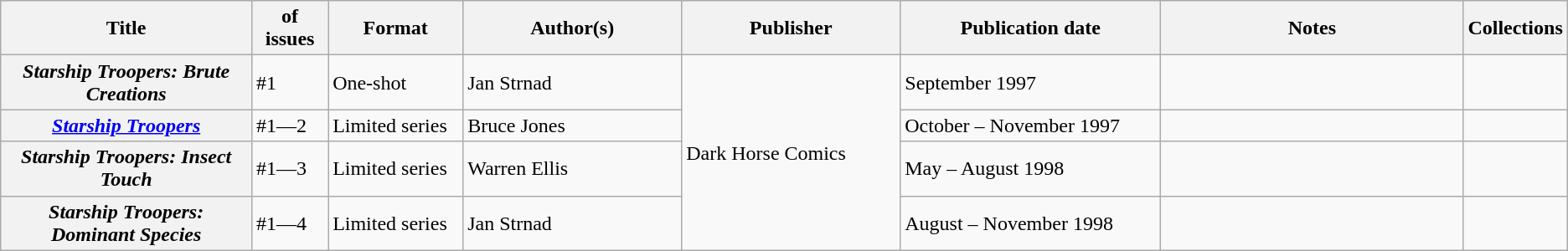<table class="wikitable">
<tr>
<th>Title</th>
<th style="width:40pt"> of issues</th>
<th style="width:75pt">Format</th>
<th style="width:125pt">Author(s)</th>
<th style="width:125pt">Publisher</th>
<th style="width:150pt">Publication date</th>
<th style="width:175pt">Notes</th>
<th>Collections</th>
</tr>
<tr>
<th><em>Starship Troopers: Brute Creations</em></th>
<td>#1</td>
<td>One-shot</td>
<td>Jan Strnad</td>
<td rowspan="4">Dark Horse Comics</td>
<td>September 1997</td>
<td></td>
<td></td>
</tr>
<tr>
<th><em><a href='#'>Starship Troopers</a></em></th>
<td>#1—2</td>
<td>Limited series</td>
<td>Bruce Jones</td>
<td>October – November 1997</td>
<td></td>
<td></td>
</tr>
<tr>
<th><em>Starship Troopers: Insect Touch</em></th>
<td>#1—3</td>
<td>Limited series</td>
<td>Warren Ellis</td>
<td>May – August 1998</td>
<td></td>
<td></td>
</tr>
<tr>
<th><em>Starship Troopers: Dominant Species</em></th>
<td>#1—4</td>
<td>Limited series</td>
<td>Jan Strnad</td>
<td>August – November 1998</td>
<td></td>
<td></td>
</tr>
</table>
